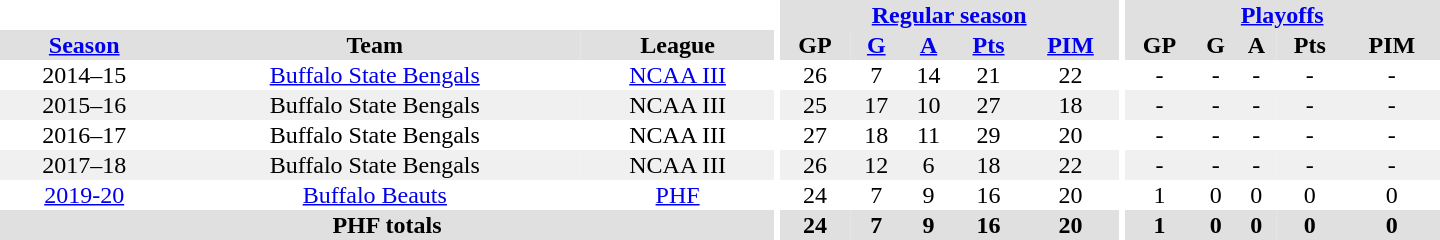<table border="0" cellpadding="1" cellspacing="0" style="text-align:center; width:60em">
<tr bgcolor="#e0e0e0">
<th colspan="3" bgcolor="#ffffff"></th>
<th rowspan="99" bgcolor="#ffffff"></th>
<th colspan="5"><a href='#'>Regular season</a></th>
<th rowspan="99" bgcolor="#ffffff"></th>
<th colspan="5"><a href='#'>Playoffs</a></th>
</tr>
<tr bgcolor="#e0e0e0">
<th><a href='#'>Season</a></th>
<th>Team</th>
<th>League</th>
<th>GP</th>
<th><a href='#'>G</a></th>
<th><a href='#'>A</a></th>
<th><a href='#'>Pts</a></th>
<th><a href='#'>PIM</a></th>
<th>GP</th>
<th>G</th>
<th>A</th>
<th>Pts</th>
<th>PIM</th>
</tr>
<tr>
<td>2014–15</td>
<td><a href='#'>Buffalo State Bengals</a></td>
<td><a href='#'>NCAA III</a></td>
<td>26</td>
<td>7</td>
<td>14</td>
<td>21</td>
<td>22</td>
<td>-</td>
<td>-</td>
<td>-</td>
<td>-</td>
<td>-</td>
</tr>
<tr style="background:#f0f0f0;">
<td>2015–16</td>
<td>Buffalo State Bengals</td>
<td>NCAA III</td>
<td>25</td>
<td>17</td>
<td>10</td>
<td>27</td>
<td>18</td>
<td>-</td>
<td>-</td>
<td>-</td>
<td>-</td>
<td>-</td>
</tr>
<tr>
<td>2016–17</td>
<td>Buffalo State Bengals</td>
<td>NCAA III</td>
<td>27</td>
<td>18</td>
<td>11</td>
<td>29</td>
<td>20</td>
<td>-</td>
<td>-</td>
<td>-</td>
<td>-</td>
<td>-</td>
</tr>
<tr style="background:#f0f0f0;">
<td>2017–18</td>
<td>Buffalo State Bengals</td>
<td>NCAA III</td>
<td>26</td>
<td>12</td>
<td>6</td>
<td>18</td>
<td>22</td>
<td>-</td>
<td>-</td>
<td>-</td>
<td>-</td>
<td>-</td>
</tr>
<tr>
<td><a href='#'>2019-20</a></td>
<td><a href='#'>Buffalo Beauts</a></td>
<td><a href='#'>PHF</a></td>
<td>24</td>
<td>7</td>
<td>9</td>
<td>16</td>
<td>20</td>
<td>1</td>
<td>0</td>
<td>0</td>
<td>0</td>
<td>0</td>
</tr>
<tr bgcolor="#e0e0e0">
<th colspan="3">PHF totals</th>
<th>24</th>
<th>7</th>
<th>9</th>
<th>16</th>
<th>20</th>
<th>1</th>
<th>0</th>
<th>0</th>
<th>0</th>
<th>0</th>
</tr>
</table>
